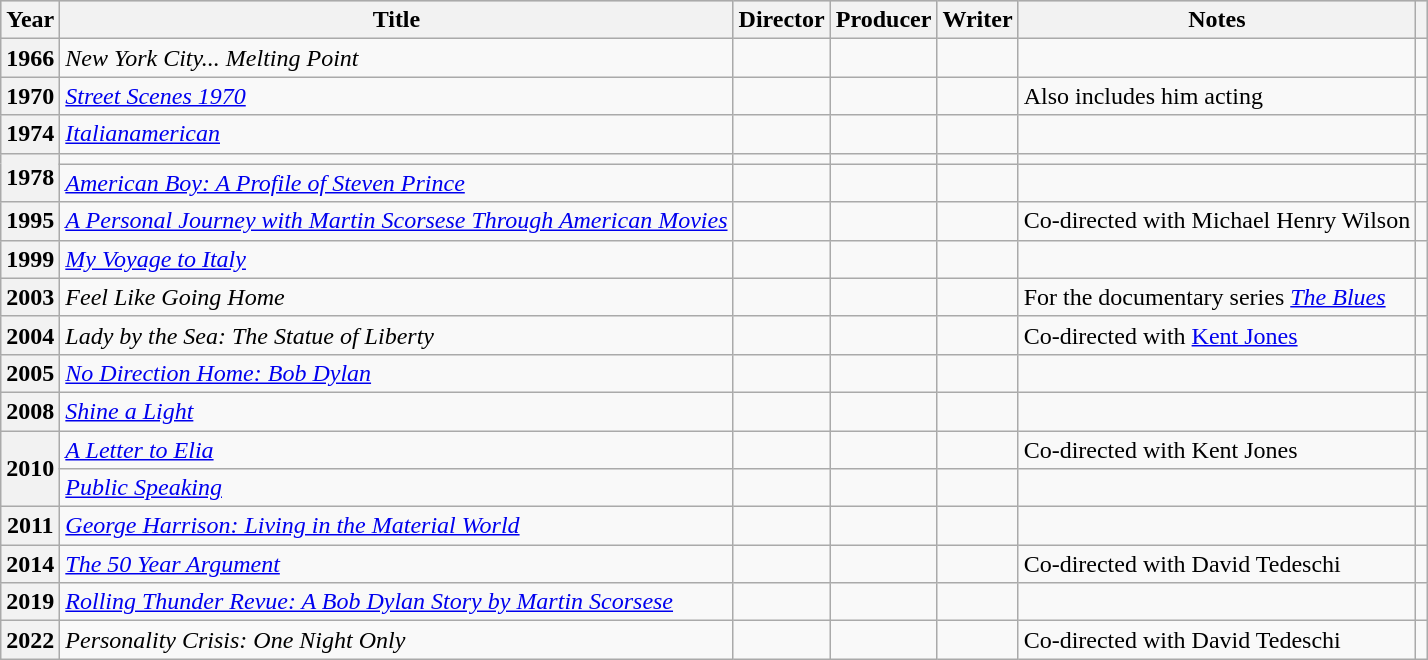<table class="wikitable plainrowheaders">
<tr style="background:#ccc; text-align:center;">
<th scope="col">Year</th>
<th scope="col">Title</th>
<th scope="col">Director</th>
<th scope="col">Producer</th>
<th scope="col">Writer</th>
<th scope="col">Notes</th>
<th scope="col"></th>
</tr>
<tr>
<th>1966</th>
<td scope="row"><em>New York City... Melting Point</em></td>
<td></td>
<td></td>
<td></td>
<td></td>
<td style="text-align:center;"></td>
</tr>
<tr>
<th>1970</th>
<td scope="row"><em><a href='#'>Street Scenes 1970</a></em></td>
<td></td>
<td></td>
<td></td>
<td>Also includes him acting</td>
<td style="text-align:center;"></td>
</tr>
<tr>
<th>1974</th>
<td scope="row"><em><a href='#'>Italianamerican</a></em></td>
<td></td>
<td></td>
<td></td>
<td></td>
<td style="text-align:center;"></td>
</tr>
<tr>
<th rowspan="2">1978</th>
<td scope="row"><em></em></td>
<td></td>
<td></td>
<td></td>
<td></td>
<td style="text-align:center;"></td>
</tr>
<tr>
<td scope="row"><em><a href='#'>American Boy: A Profile of Steven Prince</a></em></td>
<td></td>
<td></td>
<td></td>
<td></td>
<td style="text-align:center;"></td>
</tr>
<tr>
<th>1995</th>
<td scope="row"><em><a href='#'>A Personal Journey with Martin Scorsese Through American Movies</a></em></td>
<td></td>
<td></td>
<td></td>
<td>Co-directed with Michael Henry Wilson</td>
<td style="text-align:center;"></td>
</tr>
<tr>
<th>1999</th>
<td scope="row"><em><a href='#'>My Voyage to Italy</a></em></td>
<td></td>
<td></td>
<td></td>
<td></td>
<td style="text-align:center;"></td>
</tr>
<tr>
<th>2003</th>
<td scope="row"><em>Feel Like Going Home</em></td>
<td></td>
<td></td>
<td></td>
<td>For the documentary series <em><a href='#'>The Blues</a></em></td>
<td style="text-align:center;"></td>
</tr>
<tr>
<th>2004</th>
<td scope="row"><em>Lady by the Sea: The Statue of Liberty</em></td>
<td></td>
<td></td>
<td></td>
<td>Co-directed with <a href='#'>Kent Jones</a></td>
<td style="text-align:center;"></td>
</tr>
<tr>
<th>2005</th>
<td scope="row"><em><a href='#'>No Direction Home: Bob Dylan</a></em></td>
<td></td>
<td></td>
<td></td>
<td></td>
<td style="text-align:center;"></td>
</tr>
<tr>
<th>2008</th>
<td scope="row"><em><a href='#'>Shine a Light</a></em></td>
<td></td>
<td></td>
<td></td>
<td></td>
<td style="text-align:center;"></td>
</tr>
<tr>
<th rowspan="2">2010</th>
<td scope="row"><em><a href='#'>A Letter to Elia</a></em></td>
<td></td>
<td></td>
<td></td>
<td>Co-directed with Kent Jones</td>
<td style="text-align:center;"></td>
</tr>
<tr>
<td scope="row"><em><a href='#'>Public Speaking</a></em></td>
<td></td>
<td></td>
<td></td>
<td></td>
<td style="text-align:center;"></td>
</tr>
<tr>
<th>2011</th>
<td scope="row"><em><a href='#'>George Harrison: Living in the Material World</a></em></td>
<td></td>
<td></td>
<td></td>
<td></td>
<td style="text-align:center;"></td>
</tr>
<tr>
<th>2014</th>
<td scope="row"><em><a href='#'>The 50 Year Argument</a></em></td>
<td></td>
<td></td>
<td></td>
<td>Co-directed with David Tedeschi</td>
<td style="text-align:center;"></td>
</tr>
<tr>
<th>2019</th>
<td scope="row"><em><a href='#'>Rolling Thunder Revue: A Bob Dylan Story by Martin Scorsese</a></em></td>
<td></td>
<td></td>
<td></td>
<td></td>
<td style="text-align:center;"></td>
</tr>
<tr>
<th>2022</th>
<td scope="row"><em>Personality Crisis: One Night Only</em></td>
<td></td>
<td></td>
<td></td>
<td>Co-directed with David Tedeschi</td>
<td style="text-align:center;"></td>
</tr>
</table>
